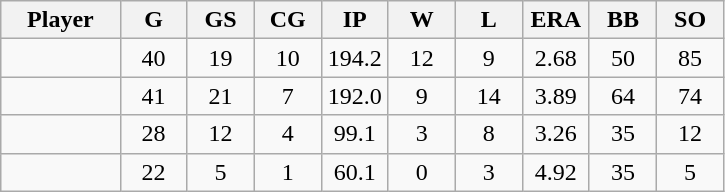<table class="wikitable sortable">
<tr>
<th bgcolor="#DDDDFF" width="16%">Player</th>
<th bgcolor="#DDDDFF" width="9%">G</th>
<th bgcolor="#DDDDFF" width="9%">GS</th>
<th bgcolor="#DDDDFF" width="9%">CG</th>
<th bgcolor="#DDDDFF" width="9%">IP</th>
<th bgcolor="#DDDDFF" width="9%">W</th>
<th bgcolor="#DDDDFF" width="9%">L</th>
<th bgcolor="#DDDDFF" width="9%">ERA</th>
<th bgcolor="#DDDDFF" width="9%">BB</th>
<th bgcolor="#DDDDFF" width="9%">SO</th>
</tr>
<tr align="center">
<td></td>
<td>40</td>
<td>19</td>
<td>10</td>
<td>194.2</td>
<td>12</td>
<td>9</td>
<td>2.68</td>
<td>50</td>
<td>85</td>
</tr>
<tr align="center">
<td></td>
<td>41</td>
<td>21</td>
<td>7</td>
<td>192.0</td>
<td>9</td>
<td>14</td>
<td>3.89</td>
<td>64</td>
<td>74</td>
</tr>
<tr align="center">
<td></td>
<td>28</td>
<td>12</td>
<td>4</td>
<td>99.1</td>
<td>3</td>
<td>8</td>
<td>3.26</td>
<td>35</td>
<td>12</td>
</tr>
<tr align="center">
<td></td>
<td>22</td>
<td>5</td>
<td>1</td>
<td>60.1</td>
<td>0</td>
<td>3</td>
<td>4.92</td>
<td>35</td>
<td>5</td>
</tr>
</table>
